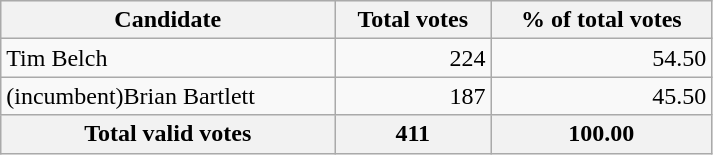<table style="width:475px;" class="wikitable">
<tr bgcolor="#EEEEEE">
<th align="left">Candidate</th>
<th align="right">Total votes</th>
<th align="right">% of total votes</th>
</tr>
<tr>
<td align="left">Tim Belch</td>
<td align="right">224</td>
<td align="right">54.50</td>
</tr>
<tr>
<td align="left">(incumbent)Brian Bartlett</td>
<td align="right">187</td>
<td align="right">45.50</td>
</tr>
<tr bgcolor="#EEEEEE">
<th align="left">Total valid votes</th>
<th align="right">411</th>
<th align="right">100.00</th>
</tr>
</table>
